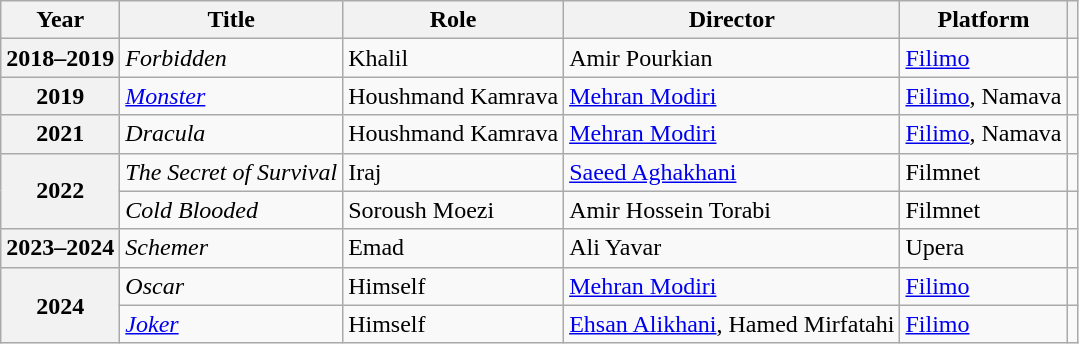<table class="wikitable plainrowheaders sortable"  style=font-size:100%>
<tr>
<th scope="col">Year</th>
<th scope="col">Title</th>
<th scope="col">Role</th>
<th scope="col">Director</th>
<th scope="col" class="unsortable">Platform</th>
<th scope="col" class="unsortable"></th>
</tr>
<tr>
<th scope="row">2018–2019</th>
<td><em>Forbidden</em></td>
<td>Khalil</td>
<td>Amir Pourkian</td>
<td><a href='#'>Filimo</a></td>
<td></td>
</tr>
<tr>
<th scope="row">2019</th>
<td><em><a href='#'>Monster</a></em></td>
<td>Houshmand Kamrava</td>
<td><a href='#'>Mehran Modiri</a></td>
<td><a href='#'>Filimo</a>, Namava</td>
<td></td>
</tr>
<tr>
<th scope="row">2021</th>
<td><em>Dracula</em></td>
<td>Houshmand Kamrava</td>
<td><a href='#'>Mehran Modiri</a></td>
<td><a href='#'>Filimo</a>, Namava</td>
<td></td>
</tr>
<tr>
<th scope="row" rowspan="2">2022</th>
<td><em>The Secret of Survival</em></td>
<td>Iraj</td>
<td><a href='#'>Saeed Aghakhani</a></td>
<td>Filmnet</td>
<td></td>
</tr>
<tr>
<td><em>Cold Blooded</em></td>
<td>Soroush Moezi</td>
<td>Amir Hossein Torabi</td>
<td>Filmnet</td>
<td></td>
</tr>
<tr>
<th scope="row">2023–2024</th>
<td><em>Schemer</em></td>
<td>Emad</td>
<td>Ali Yavar</td>
<td>Upera</td>
<td></td>
</tr>
<tr>
<th rowspan="2" scope="row">2024</th>
<td><em>Oscar</em></td>
<td>Himself</td>
<td><a href='#'>Mehran Modiri</a></td>
<td><a href='#'>Filimo</a></td>
<td></td>
</tr>
<tr>
<td><em><a href='#'>Joker</a></em></td>
<td>Himself</td>
<td><a href='#'>Ehsan Alikhani</a>, Hamed Mirfatahi</td>
<td><a href='#'>Filimo</a></td>
<td></td>
</tr>
</table>
